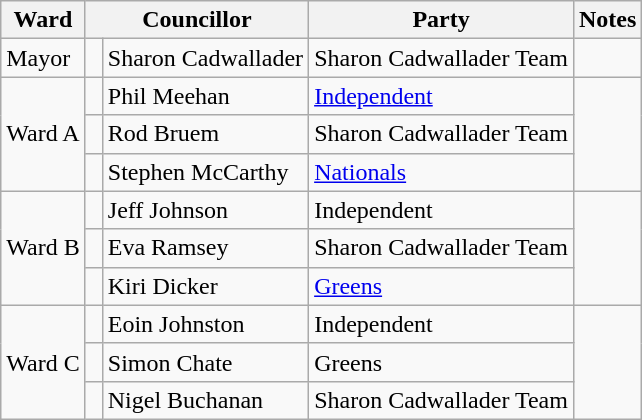<table class="wikitable">
<tr>
<th>Ward</th>
<th colspan="2">Councillor</th>
<th>Party</th>
<th>Notes</th>
</tr>
<tr>
<td>Mayor</td>
<td> </td>
<td>Sharon Cadwallader</td>
<td>Sharon Cadwallader Team</td>
<td></td>
</tr>
<tr>
<td rowspan="3">Ward A</td>
<td> </td>
<td>Phil Meehan</td>
<td><a href='#'>Independent</a></td>
<td rowspan=3></td>
</tr>
<tr>
<td> </td>
<td>Rod Bruem</td>
<td>Sharon Cadwallader Team</td>
</tr>
<tr>
<td> </td>
<td>Stephen McCarthy</td>
<td><a href='#'>Nationals</a></td>
</tr>
<tr>
<td rowspan="3">Ward B</td>
<td> </td>
<td>Jeff Johnson</td>
<td>Independent</td>
<td rowspan=3></td>
</tr>
<tr>
<td> </td>
<td>Eva Ramsey</td>
<td>Sharon Cadwallader Team</td>
</tr>
<tr>
<td> </td>
<td>Kiri Dicker</td>
<td><a href='#'>Greens</a></td>
</tr>
<tr>
<td rowspan="3">Ward C</td>
<td> </td>
<td>Eoin Johnston</td>
<td>Independent</td>
<td rowspan=3></td>
</tr>
<tr>
<td> </td>
<td>Simon Chate</td>
<td>Greens</td>
</tr>
<tr>
<td> </td>
<td>Nigel Buchanan</td>
<td>Sharon Cadwallader Team</td>
</tr>
</table>
